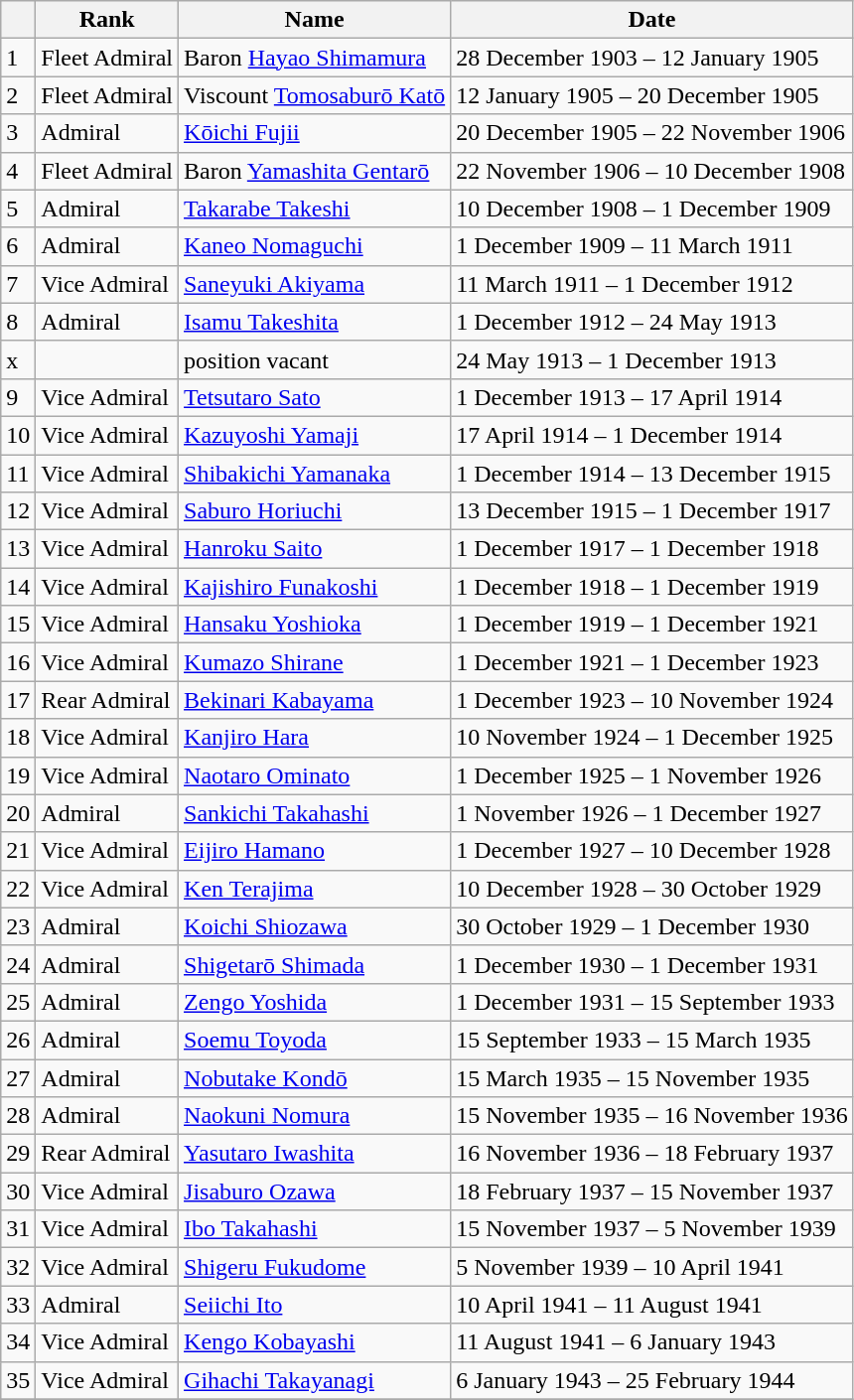<table class=wikitable>
<tr>
<th></th>
<th>Rank</th>
<th>Name</th>
<th>Date</th>
</tr>
<tr>
<td>1</td>
<td>Fleet Admiral</td>
<td>Baron <a href='#'>Hayao Shimamura</a></td>
<td>28 December 1903 – 12 January 1905</td>
</tr>
<tr>
<td>2</td>
<td>Fleet Admiral</td>
<td>Viscount <a href='#'>Tomosaburō Katō</a></td>
<td>12 January 1905 – 20 December 1905</td>
</tr>
<tr>
<td>3</td>
<td>Admiral</td>
<td><a href='#'>Kōichi Fujii</a></td>
<td>20 December 1905 – 22 November 1906</td>
</tr>
<tr>
<td>4</td>
<td>Fleet Admiral</td>
<td>Baron <a href='#'>Yamashita Gentarō</a></td>
<td>22 November 1906 – 10 December 1908</td>
</tr>
<tr>
<td>5</td>
<td>Admiral</td>
<td><a href='#'>Takarabe Takeshi</a></td>
<td>10 December 1908 – 1 December 1909</td>
</tr>
<tr>
<td>6</td>
<td>Admiral</td>
<td><a href='#'>Kaneo Nomaguchi</a></td>
<td>1 December 1909 – 11 March 1911</td>
</tr>
<tr>
<td>7</td>
<td>Vice Admiral</td>
<td><a href='#'>Saneyuki Akiyama</a></td>
<td>11 March 1911 – 1 December 1912</td>
</tr>
<tr>
<td>8</td>
<td>Admiral</td>
<td><a href='#'>Isamu Takeshita</a></td>
<td>1 December 1912 – 24 May 1913</td>
</tr>
<tr>
<td>x</td>
<td></td>
<td>position vacant</td>
<td>24 May 1913 – 1 December 1913</td>
</tr>
<tr>
<td>9</td>
<td>Vice Admiral</td>
<td><a href='#'>Tetsutaro Sato</a></td>
<td>1 December 1913 – 17 April 1914</td>
</tr>
<tr>
<td>10</td>
<td>Vice Admiral</td>
<td><a href='#'>Kazuyoshi Yamaji</a></td>
<td>17 April 1914 – 1 December 1914</td>
</tr>
<tr>
<td>11</td>
<td>Vice Admiral</td>
<td><a href='#'>Shibakichi Yamanaka</a></td>
<td>1 December 1914 – 13 December 1915</td>
</tr>
<tr>
<td>12</td>
<td>Vice Admiral</td>
<td><a href='#'>Saburo Horiuchi</a></td>
<td>13 December 1915 – 1 December 1917</td>
</tr>
<tr>
<td>13</td>
<td>Vice Admiral</td>
<td><a href='#'>Hanroku Saito</a></td>
<td>1 December 1917 – 1 December 1918</td>
</tr>
<tr>
<td>14</td>
<td>Vice Admiral</td>
<td><a href='#'>Kajishiro Funakoshi</a></td>
<td>1 December 1918 – 1 December 1919</td>
</tr>
<tr>
<td>15</td>
<td>Vice Admiral</td>
<td><a href='#'>Hansaku Yoshioka</a></td>
<td>1 December 1919 – 1 December 1921</td>
</tr>
<tr>
<td>16</td>
<td>Vice Admiral</td>
<td><a href='#'>Kumazo Shirane</a></td>
<td>1 December 1921 – 1 December 1923</td>
</tr>
<tr>
<td>17</td>
<td>Rear Admiral</td>
<td><a href='#'>Bekinari Kabayama</a></td>
<td>1 December 1923 – 10 November 1924</td>
</tr>
<tr>
<td>18</td>
<td>Vice Admiral</td>
<td><a href='#'>Kanjiro Hara</a></td>
<td>10 November 1924 – 1 December 1925</td>
</tr>
<tr>
<td>19</td>
<td>Vice Admiral</td>
<td><a href='#'>Naotaro Ominato</a></td>
<td>1 December 1925 – 1 November 1926</td>
</tr>
<tr>
<td>20</td>
<td>Admiral</td>
<td><a href='#'>Sankichi Takahashi</a></td>
<td>1 November 1926 – 1 December 1927</td>
</tr>
<tr>
<td>21</td>
<td>Vice Admiral</td>
<td><a href='#'>Eijiro Hamano</a></td>
<td>1 December 1927 – 10 December 1928</td>
</tr>
<tr>
<td>22</td>
<td>Vice Admiral</td>
<td><a href='#'>Ken Terajima</a></td>
<td>10 December 1928 – 30 October 1929</td>
</tr>
<tr>
<td>23</td>
<td>Admiral</td>
<td><a href='#'>Koichi Shiozawa</a></td>
<td>30 October 1929 – 1 December 1930</td>
</tr>
<tr>
<td>24</td>
<td>Admiral</td>
<td><a href='#'>Shigetarō Shimada</a></td>
<td>1 December 1930 – 1 December 1931</td>
</tr>
<tr>
<td>25</td>
<td>Admiral</td>
<td><a href='#'>Zengo Yoshida</a></td>
<td>1 December 1931 – 15 September 1933</td>
</tr>
<tr>
<td>26</td>
<td>Admiral</td>
<td><a href='#'>Soemu Toyoda</a></td>
<td>15 September 1933 – 15 March 1935</td>
</tr>
<tr>
<td>27</td>
<td>Admiral</td>
<td><a href='#'>Nobutake Kondō</a></td>
<td>15 March 1935 – 15 November 1935</td>
</tr>
<tr>
<td>28</td>
<td>Admiral</td>
<td><a href='#'>Naokuni Nomura</a></td>
<td>15 November 1935 – 16 November 1936</td>
</tr>
<tr>
<td>29</td>
<td>Rear Admiral</td>
<td><a href='#'>Yasutaro Iwashita</a></td>
<td>16 November 1936 – 18 February 1937</td>
</tr>
<tr>
<td>30</td>
<td>Vice Admiral</td>
<td><a href='#'>Jisaburo Ozawa</a></td>
<td>18 February 1937 – 15 November 1937</td>
</tr>
<tr>
<td>31</td>
<td>Vice Admiral</td>
<td><a href='#'>Ibo Takahashi</a></td>
<td>15 November 1937 – 5 November 1939</td>
</tr>
<tr>
<td>32</td>
<td>Vice Admiral</td>
<td><a href='#'>Shigeru Fukudome</a></td>
<td>5 November 1939 – 10 April 1941</td>
</tr>
<tr>
<td>33</td>
<td>Admiral</td>
<td><a href='#'>Seiichi Ito</a></td>
<td>10 April 1941 – 11 August 1941</td>
</tr>
<tr>
<td>34</td>
<td>Vice Admiral</td>
<td><a href='#'>Kengo Kobayashi</a></td>
<td>11 August 1941 – 6 January 1943</td>
</tr>
<tr>
<td>35</td>
<td>Vice Admiral</td>
<td><a href='#'>Gihachi Takayanagi</a></td>
<td>6 January 1943 – 25 February 1944</td>
</tr>
<tr>
</tr>
</table>
